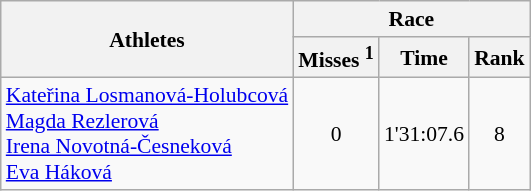<table class="wikitable" border="1" style="font-size:90%">
<tr>
<th rowspan=2>Athletes</th>
<th colspan=3>Race</th>
</tr>
<tr>
<th>Misses <sup>1</sup></th>
<th>Time</th>
<th>Rank</th>
</tr>
<tr>
<td><a href='#'>Kateřina Losmanová-Holubcová</a><br><a href='#'>Magda Rezlerová</a><br><a href='#'>Irena Novotná-Česneková</a><br><a href='#'>Eva Háková</a></td>
<td align=center>0</td>
<td align=center>1'31:07.6</td>
<td align=center>8</td>
</tr>
</table>
